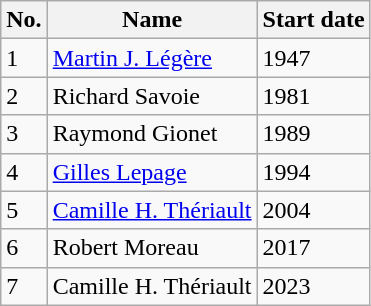<table class="wikitable">
<tr>
<th>No.</th>
<th><strong>Name</strong></th>
<th><strong>Start date</strong></th>
</tr>
<tr>
<td>1</td>
<td><a href='#'>Martin J. Légère</a></td>
<td>1947</td>
</tr>
<tr>
<td>2</td>
<td>Richard Savoie</td>
<td>1981</td>
</tr>
<tr>
<td>3</td>
<td>Raymond Gionet</td>
<td>1989</td>
</tr>
<tr>
<td>4</td>
<td><a href='#'>Gilles Lepage</a></td>
<td>1994</td>
</tr>
<tr>
<td>5</td>
<td><a href='#'>Camille H. Thériault</a></td>
<td>2004</td>
</tr>
<tr>
<td>6</td>
<td>Robert Moreau</td>
<td>2017</td>
</tr>
<tr>
<td>7</td>
<td>Camille H. Thériault</td>
<td>2023</td>
</tr>
</table>
